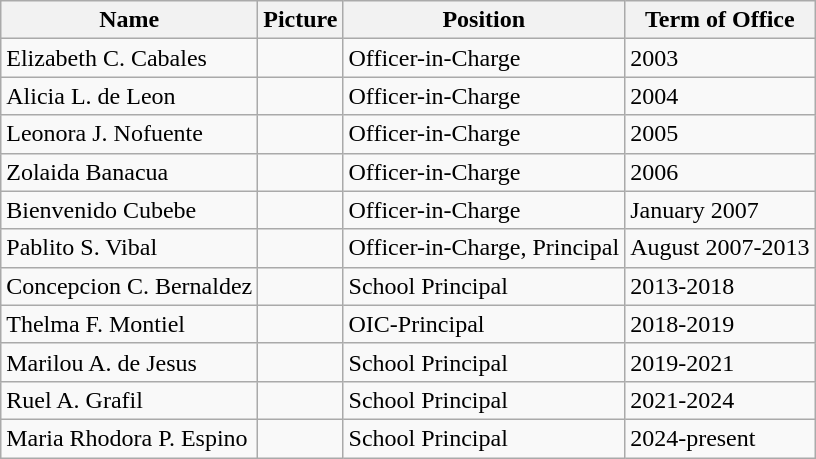<table class="wikitable">
<tr>
<th>Name</th>
<th>Picture</th>
<th>Position</th>
<th>Term of Office</th>
</tr>
<tr>
<td>Elizabeth C. Cabales</td>
<td></td>
<td>Officer-in-Charge</td>
<td>2003</td>
</tr>
<tr>
<td>Alicia L. de Leon</td>
<td></td>
<td>Officer-in-Charge</td>
<td>2004</td>
</tr>
<tr>
<td>Leonora J. Nofuente</td>
<td></td>
<td>Officer-in-Charge</td>
<td>2005</td>
</tr>
<tr>
<td>Zolaida Banacua</td>
<td></td>
<td>Officer-in-Charge</td>
<td>2006</td>
</tr>
<tr>
<td>Bienvenido Cubebe</td>
<td></td>
<td>Officer-in-Charge</td>
<td>January 2007</td>
</tr>
<tr>
<td>Pablito S. Vibal</td>
<td></td>
<td>Officer-in-Charge, Principal</td>
<td>August 2007-2013</td>
</tr>
<tr>
<td>Concepcion C. Bernaldez</td>
<td></td>
<td>School Principal</td>
<td>2013-2018</td>
</tr>
<tr>
<td>Thelma F. Montiel</td>
<td></td>
<td>OIC-Principal</td>
<td>2018-2019</td>
</tr>
<tr>
<td>Marilou A. de Jesus</td>
<td></td>
<td>School Principal</td>
<td>2019-2021</td>
</tr>
<tr>
<td>Ruel A. Grafil</td>
<td></td>
<td>School Principal</td>
<td>2021-2024</td>
</tr>
<tr>
<td>Maria Rhodora P. Espino</td>
<td></td>
<td>School Principal</td>
<td>2024-present</td>
</tr>
</table>
